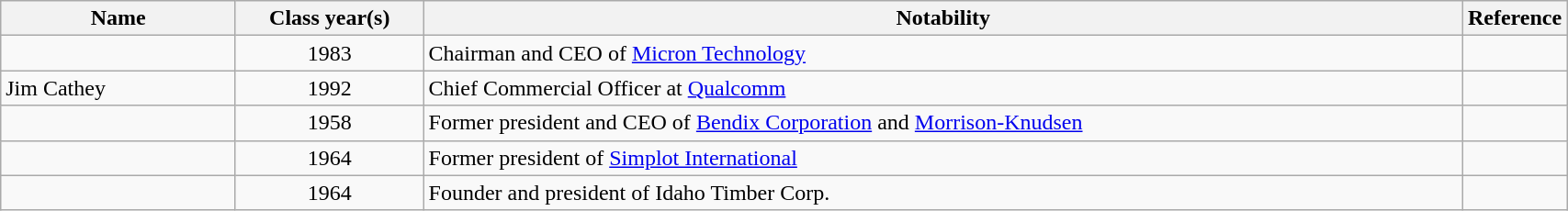<table class="wikitable sortable" style="width:90%">
<tr>
<th style="width:15%;">Name</th>
<th style="width:12%;">Class year(s)</th>
<th style="width:*;" class="unsortable">Notability</th>
<th style="width:5%;" class="unsortable">Reference</th>
</tr>
<tr>
<td></td>
<td style="text-align:center;">1983</td>
<td>Chairman and CEO of <a href='#'>Micron Technology</a></td>
<td style="text-align:center;"></td>
</tr>
<tr>
<td>Jim Cathey</td>
<td style="text-align:center;">1992</td>
<td>Chief Commercial Officer at <a href='#'>Qualcomm</a></td>
<td style="text-align:center;"></td>
</tr>
<tr>
<td></td>
<td style="text-align:center;">1958</td>
<td>Former president and CEO of <a href='#'>Bendix Corporation</a> and <a href='#'>Morrison-Knudsen</a></td>
<td style="text-align:center;"></td>
</tr>
<tr>
<td></td>
<td style="text-align:center;">1964</td>
<td>Former president of <a href='#'>Simplot International</a></td>
<td style="text-align:center;"></td>
</tr>
<tr>
<td></td>
<td style="text-align:center;">1964</td>
<td>Founder and president of Idaho Timber Corp.</td>
<td style="text-align:center;"></td>
</tr>
</table>
